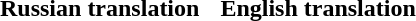<table cellpadding="6" class="mw-collapsible mw-collapsed">
<tr>
<th>Russian translation</th>
<th>English translation</th>
</tr>
<tr style="vertical-align:top; white-space:nowrap;">
<td></td>
<td></td>
</tr>
</table>
